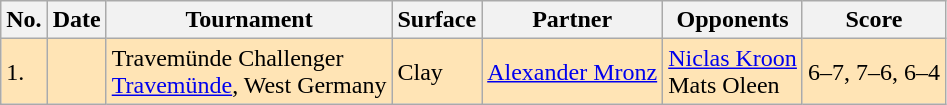<table class="sortable wikitable">
<tr>
<th>No.</th>
<th>Date</th>
<th>Tournament</th>
<th>Surface</th>
<th>Partner</th>
<th>Opponents</th>
<th class="unsortable">Score</th>
</tr>
<tr style="background:moccasin;">
<td>1.</td>
<td></td>
<td>Travemünde Challenger<br><a href='#'>Travemünde</a>, West Germany</td>
<td>Clay</td>
<td> <a href='#'>Alexander Mronz</a></td>
<td> <a href='#'>Niclas Kroon</a> <br>  Mats Oleen</td>
<td>6–7, 7–6, 6–4</td>
</tr>
</table>
